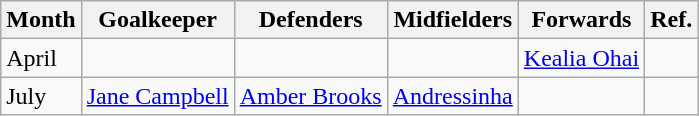<table class="wikitable">
<tr>
<th>Month</th>
<th>Goalkeeper</th>
<th>Defenders</th>
<th>Midfielders</th>
<th>Forwards</th>
<th>Ref.</th>
</tr>
<tr>
<td>April</td>
<td></td>
<td></td>
<td></td>
<td> <a href='#'>Kealia Ohai</a></td>
<td></td>
</tr>
<tr>
<td>July</td>
<td> <a href='#'>Jane Campbell</a></td>
<td> <a href='#'>Amber Brooks</a></td>
<td> <a href='#'>Andressinha</a></td>
<td></td>
<td></td>
</tr>
</table>
